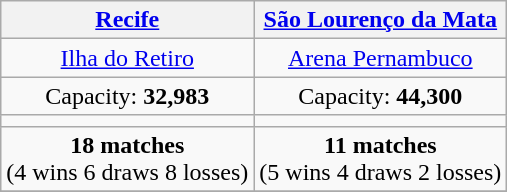<table class="wikitable" style="text-align:center">
<tr>
<th><a href='#'>Recife</a></th>
<th><a href='#'>São Lourenço da Mata</a></th>
</tr>
<tr>
<td><a href='#'>Ilha do Retiro</a></td>
<td><a href='#'>Arena Pernambuco</a></td>
</tr>
<tr>
<td>Capacity: <strong>32,983</strong></td>
<td>Capacity: <strong>44,300</strong></td>
</tr>
<tr>
<td></td>
<td></td>
</tr>
<tr>
<td><strong>18 matches</strong><br>(4 wins 6 draws 8 losses)</td>
<td><strong>11 matches</strong><br>(5 wins 4 draws 2 losses)</td>
</tr>
<tr>
</tr>
</table>
